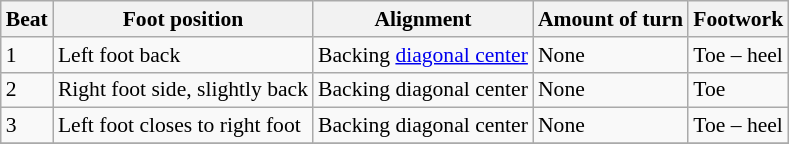<table class="wikitable" style="font-size:90%;">
<tr>
<th>Beat</th>
<th>Foot position</th>
<th>Alignment</th>
<th>Amount of turn</th>
<th>Footwork</th>
</tr>
<tr>
<td>1</td>
<td>Left foot back</td>
<td>Backing <a href='#'>diagonal center</a></td>
<td>None</td>
<td>Toe – heel</td>
</tr>
<tr>
<td>2</td>
<td>Right foot side, slightly back</td>
<td>Backing diagonal center</td>
<td>None</td>
<td>Toe</td>
</tr>
<tr>
<td>3</td>
<td>Left foot closes to right foot</td>
<td>Backing diagonal center</td>
<td>None</td>
<td>Toe – heel</td>
</tr>
<tr>
</tr>
</table>
